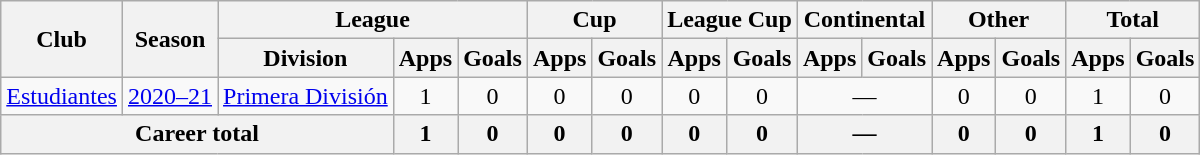<table class="wikitable" style="text-align:center">
<tr>
<th rowspan="2">Club</th>
<th rowspan="2">Season</th>
<th colspan="3">League</th>
<th colspan="2">Cup</th>
<th colspan="2">League Cup</th>
<th colspan="2">Continental</th>
<th colspan="2">Other</th>
<th colspan="2">Total</th>
</tr>
<tr>
<th>Division</th>
<th>Apps</th>
<th>Goals</th>
<th>Apps</th>
<th>Goals</th>
<th>Apps</th>
<th>Goals</th>
<th>Apps</th>
<th>Goals</th>
<th>Apps</th>
<th>Goals</th>
<th>Apps</th>
<th>Goals</th>
</tr>
<tr>
<td rowspan="1"><a href='#'>Estudiantes</a></td>
<td><a href='#'>2020–21</a></td>
<td rowspan="1"><a href='#'>Primera División</a></td>
<td>1</td>
<td>0</td>
<td>0</td>
<td>0</td>
<td>0</td>
<td>0</td>
<td colspan="2">—</td>
<td>0</td>
<td>0</td>
<td>1</td>
<td>0</td>
</tr>
<tr>
<th colspan="3">Career total</th>
<th>1</th>
<th>0</th>
<th>0</th>
<th>0</th>
<th>0</th>
<th>0</th>
<th colspan="2">—</th>
<th>0</th>
<th>0</th>
<th>1</th>
<th>0</th>
</tr>
</table>
